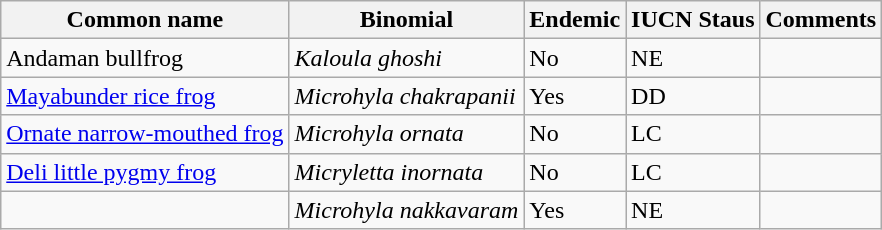<table class="wikitable">
<tr>
<th>Common name</th>
<th>Binomial</th>
<th>Endemic</th>
<th>IUCN Staus</th>
<th>Comments</th>
</tr>
<tr>
<td>Andaman bullfrog</td>
<td><em>Kaloula ghoshi</em></td>
<td>No</td>
<td>NE</td>
<td></td>
</tr>
<tr>
<td><a href='#'>Mayabunder rice frog</a></td>
<td><em>Microhyla chakrapanii</em></td>
<td>Yes</td>
<td>DD</td>
<td></td>
</tr>
<tr>
<td><a href='#'>Ornate narrow-mouthed frog</a></td>
<td><em>Microhyla ornata</em></td>
<td>No</td>
<td>LC</td>
<td></td>
</tr>
<tr>
<td><a href='#'>Deli little pygmy frog</a></td>
<td><em>Micryletta inornata</em></td>
<td>No</td>
<td>LC</td>
<td></td>
</tr>
<tr>
<td></td>
<td><em>Microhyla nakkavaram</em></td>
<td>Yes</td>
<td>NE</td>
<td></td>
</tr>
</table>
